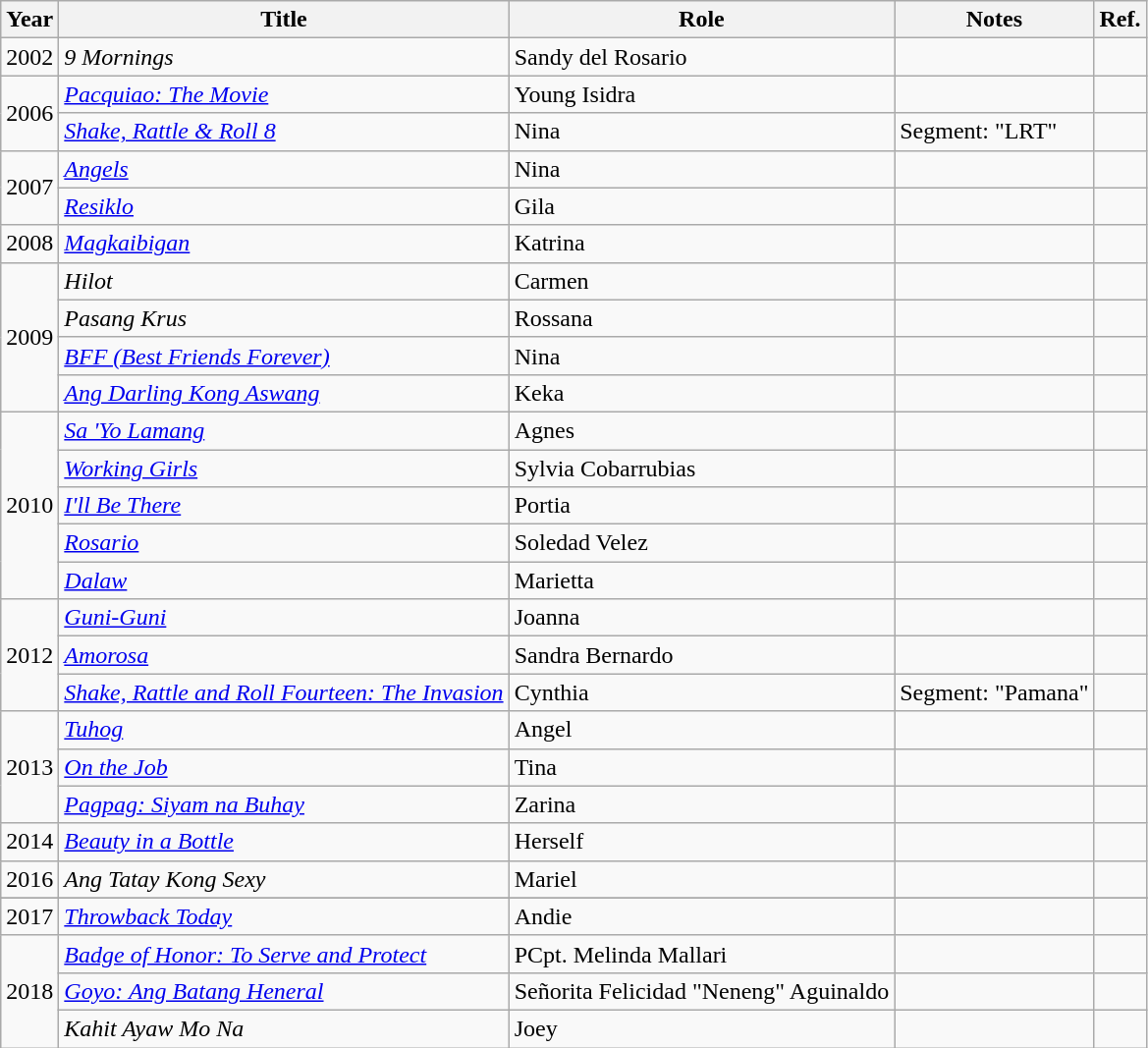<table class="wikitable sortable" >
<tr>
<th>Year</th>
<th>Title</th>
<th>Role</th>
<th class="unsortable">Notes </th>
<th class="unsortable">Ref. </th>
</tr>
<tr>
<td>2002</td>
<td><em>9 Mornings</em></td>
<td>Sandy del Rosario</td>
<td></td>
<td></td>
</tr>
<tr>
<td rowspan="2">2006</td>
<td><em><a href='#'>Pacquiao: The Movie</a></em></td>
<td>Young Isidra</td>
<td></td>
<td></td>
</tr>
<tr>
<td><em><a href='#'>Shake, Rattle & Roll 8</a></em></td>
<td>Nina</td>
<td>Segment: "LRT"</td>
<td></td>
</tr>
<tr>
<td rowspan="2">2007</td>
<td><a href='#'><em>Angels</em></a></td>
<td>Nina</td>
<td></td>
<td></td>
</tr>
<tr>
<td><em><a href='#'>Resiklo</a></em></td>
<td>Gila</td>
<td></td>
<td></td>
</tr>
<tr>
<td>2008</td>
<td><em><a href='#'>Magkaibigan</a></em></td>
<td>Katrina</td>
<td></td>
<td></td>
</tr>
<tr>
<td rowspan="4">2009</td>
<td><em>Hilot</em></td>
<td>Carmen</td>
<td></td>
<td></td>
</tr>
<tr>
<td><em>Pasang Krus</em></td>
<td>Rossana</td>
<td></td>
<td></td>
</tr>
<tr>
<td><a href='#'><em>BFF (Best Friends Forever)</em></a></td>
<td>Nina</td>
<td></td>
<td></td>
</tr>
<tr>
<td><em><a href='#'>Ang Darling Kong Aswang</a></em></td>
<td>Keka</td>
<td></td>
<td></td>
</tr>
<tr>
<td rowspan="5">2010</td>
<td><em><a href='#'>Sa 'Yo Lamang</a></em></td>
<td>Agnes</td>
<td></td>
<td></td>
</tr>
<tr>
<td><a href='#'><em>Working Girls</em></a></td>
<td>Sylvia Cobarrubias</td>
<td></td>
<td></td>
</tr>
<tr>
<td><a href='#'><em>I'll Be There</em></a></td>
<td>Portia</td>
<td></td>
<td></td>
</tr>
<tr>
<td><a href='#'><em>Rosario</em></a></td>
<td>Soledad Velez</td>
<td></td>
<td></td>
</tr>
<tr>
<td><em><a href='#'>Dalaw</a></em></td>
<td>Marietta</td>
<td></td>
<td></td>
</tr>
<tr>
<td rowspan="3">2012</td>
<td><em><a href='#'>Guni-Guni</a></em></td>
<td>Joanna</td>
<td></td>
<td></td>
</tr>
<tr>
<td><em><a href='#'>Amorosa</a></em></td>
<td>Sandra Bernardo</td>
<td></td>
<td></td>
</tr>
<tr>
<td><em><a href='#'>Shake, Rattle and Roll Fourteen: The Invasion</a></em></td>
<td>Cynthia</td>
<td>Segment: "Pamana"</td>
<td></td>
</tr>
<tr>
<td rowspan="3">2013</td>
<td><em><a href='#'>Tuhog</a></em></td>
<td>Angel</td>
<td></td>
<td></td>
</tr>
<tr>
<td><em><a href='#'>On the Job</a></em></td>
<td>Tina</td>
<td></td>
<td></td>
</tr>
<tr>
<td><em><a href='#'>Pagpag: Siyam na Buhay</a></em></td>
<td>Zarina</td>
<td></td>
<td></td>
</tr>
<tr>
<td>2014</td>
<td><em><a href='#'>Beauty in a Bottle</a></em></td>
<td>Herself</td>
<td></td>
<td></td>
</tr>
<tr>
<td>2016</td>
<td><em>Ang Tatay Kong Sexy</em></td>
<td>Mariel</td>
<td></td>
<td></td>
</tr>
<tr>
</tr>
<tr>
<td>2017</td>
<td><em><a href='#'>Throwback Today</a></em></td>
<td>Andie</td>
<td></td>
<td></td>
</tr>
<tr>
<td rowspan="3">2018</td>
<td><em><a href='#'>Badge of Honor: To Serve and Protect</a></em></td>
<td>PCpt. Melinda Mallari</td>
<td></td>
<td></td>
</tr>
<tr>
<td><em><a href='#'>Goyo: Ang Batang Heneral</a></em></td>
<td>Señorita Felicidad "Neneng" Aguinaldo</td>
<td></td>
<td></td>
</tr>
<tr>
<td><em>Kahit Ayaw Mo Na</em></td>
<td>Joey</td>
<td></td>
<td></td>
</tr>
</table>
